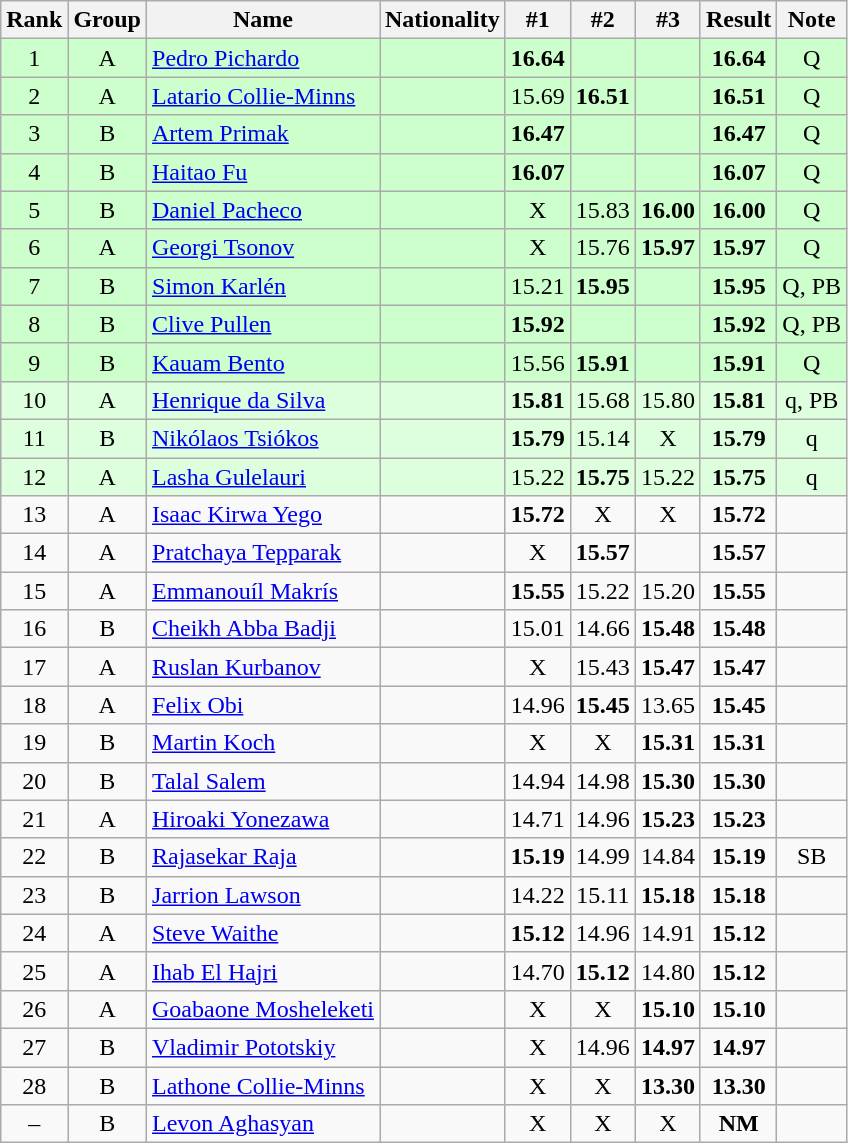<table class="wikitable sortable" style="text-align:center">
<tr>
<th>Rank</th>
<th>Group</th>
<th>Name</th>
<th>Nationality</th>
<th>#1</th>
<th>#2</th>
<th>#3</th>
<th>Result</th>
<th>Note</th>
</tr>
<tr bgcolor=ccffcc>
<td>1</td>
<td>A</td>
<td align=left><a href='#'>Pedro Pichardo</a></td>
<td align=left></td>
<td><strong>16.64</strong></td>
<td></td>
<td></td>
<td><strong>16.64</strong></td>
<td>Q</td>
</tr>
<tr bgcolor=ccffcc>
<td>2</td>
<td>A</td>
<td align=left><a href='#'>Latario Collie-Minns</a></td>
<td align=left></td>
<td>15.69</td>
<td><strong>16.51</strong></td>
<td></td>
<td><strong>16.51</strong></td>
<td>Q</td>
</tr>
<tr bgcolor=ccffcc>
<td>3</td>
<td>B</td>
<td align=left><a href='#'>Artem Primak</a></td>
<td align=left></td>
<td><strong>16.47</strong></td>
<td></td>
<td></td>
<td><strong>16.47</strong></td>
<td>Q</td>
</tr>
<tr bgcolor=ccffcc>
<td>4</td>
<td>B</td>
<td align=left><a href='#'>Haitao Fu</a></td>
<td align=left></td>
<td><strong>16.07</strong></td>
<td></td>
<td></td>
<td><strong>16.07</strong></td>
<td>Q</td>
</tr>
<tr bgcolor=ccffcc>
<td>5</td>
<td>B</td>
<td align=left><a href='#'>Daniel Pacheco</a></td>
<td align=left></td>
<td>X</td>
<td>15.83</td>
<td><strong>16.00</strong></td>
<td><strong>16.00</strong></td>
<td>Q</td>
</tr>
<tr bgcolor=ccffcc>
<td>6</td>
<td>A</td>
<td align=left><a href='#'>Georgi Tsonov</a></td>
<td align=left></td>
<td>X</td>
<td>15.76</td>
<td><strong>15.97</strong></td>
<td><strong>15.97</strong></td>
<td>Q</td>
</tr>
<tr bgcolor=ccffcc>
<td>7</td>
<td>B</td>
<td align=left><a href='#'>Simon Karlén</a></td>
<td align=left></td>
<td>15.21</td>
<td><strong>15.95</strong></td>
<td></td>
<td><strong>15.95</strong></td>
<td>Q, PB</td>
</tr>
<tr bgcolor=ccffcc>
<td>8</td>
<td>B</td>
<td align=left><a href='#'>Clive Pullen</a></td>
<td align=left></td>
<td><strong>15.92</strong></td>
<td></td>
<td></td>
<td><strong>15.92</strong></td>
<td>Q, PB</td>
</tr>
<tr bgcolor=ccffcc>
<td>9</td>
<td>B</td>
<td align=left><a href='#'>Kauam Bento</a></td>
<td align=left></td>
<td>15.56</td>
<td><strong>15.91</strong></td>
<td></td>
<td><strong>15.91</strong></td>
<td>Q</td>
</tr>
<tr bgcolor=ddffdd>
<td>10</td>
<td>A</td>
<td align=left><a href='#'>Henrique da Silva</a></td>
<td align=left></td>
<td><strong>15.81</strong></td>
<td>15.68</td>
<td>15.80</td>
<td><strong>15.81</strong></td>
<td>q, PB</td>
</tr>
<tr bgcolor=ddffdd>
<td>11</td>
<td>B</td>
<td align=left><a href='#'>Nikólaos Tsiókos</a></td>
<td align=left></td>
<td><strong>15.79</strong></td>
<td>15.14</td>
<td>X</td>
<td><strong>15.79</strong></td>
<td>q</td>
</tr>
<tr bgcolor=ddffdd>
<td>12</td>
<td>A</td>
<td align=left><a href='#'>Lasha Gulelauri</a></td>
<td align=left></td>
<td>15.22</td>
<td><strong>15.75</strong></td>
<td>15.22</td>
<td><strong>15.75</strong></td>
<td>q</td>
</tr>
<tr>
<td>13</td>
<td>A</td>
<td align=left><a href='#'>Isaac Kirwa Yego</a></td>
<td align=left></td>
<td><strong>15.72</strong></td>
<td>X</td>
<td>X</td>
<td><strong>15.72</strong></td>
<td></td>
</tr>
<tr>
<td>14</td>
<td>A</td>
<td align=left><a href='#'>Pratchaya Tepparak</a></td>
<td align=left></td>
<td>X</td>
<td><strong>15.57</strong></td>
<td></td>
<td><strong>15.57</strong></td>
<td></td>
</tr>
<tr>
<td>15</td>
<td>A</td>
<td align=left><a href='#'>Emmanouíl Makrís</a></td>
<td align=left></td>
<td><strong>15.55</strong></td>
<td>15.22</td>
<td>15.20</td>
<td><strong>15.55</strong></td>
<td></td>
</tr>
<tr>
<td>16</td>
<td>B</td>
<td align=left><a href='#'>Cheikh Abba Badji</a></td>
<td align=left></td>
<td>15.01</td>
<td>14.66</td>
<td><strong>15.48</strong></td>
<td><strong>15.48</strong></td>
<td></td>
</tr>
<tr>
<td>17</td>
<td>A</td>
<td align=left><a href='#'>Ruslan Kurbanov</a></td>
<td align=left></td>
<td>X</td>
<td>15.43</td>
<td><strong>15.47</strong></td>
<td><strong>15.47</strong></td>
<td></td>
</tr>
<tr>
<td>18</td>
<td>A</td>
<td align=left><a href='#'>Felix Obi</a></td>
<td align=left></td>
<td>14.96</td>
<td><strong>15.45</strong></td>
<td>13.65</td>
<td><strong>15.45</strong></td>
<td></td>
</tr>
<tr>
<td>19</td>
<td>B</td>
<td align=left><a href='#'>Martin Koch</a></td>
<td align=left></td>
<td>X</td>
<td>X</td>
<td><strong>15.31</strong></td>
<td><strong>15.31</strong></td>
<td></td>
</tr>
<tr>
<td>20</td>
<td>B</td>
<td align=left><a href='#'>Talal Salem</a></td>
<td align=left></td>
<td>14.94</td>
<td>14.98</td>
<td><strong>15.30</strong></td>
<td><strong>15.30</strong></td>
<td></td>
</tr>
<tr>
<td>21</td>
<td>A</td>
<td align=left><a href='#'>Hiroaki Yonezawa</a></td>
<td align=left></td>
<td>14.71</td>
<td>14.96</td>
<td><strong>15.23</strong></td>
<td><strong>15.23</strong></td>
<td></td>
</tr>
<tr>
<td>22</td>
<td>B</td>
<td align=left><a href='#'>Rajasekar Raja</a></td>
<td align=left></td>
<td><strong>15.19</strong></td>
<td>14.99</td>
<td>14.84</td>
<td><strong>15.19</strong></td>
<td>SB</td>
</tr>
<tr>
<td>23</td>
<td>B</td>
<td align=left><a href='#'>Jarrion Lawson</a></td>
<td align=left></td>
<td>14.22</td>
<td>15.11</td>
<td><strong>15.18</strong></td>
<td><strong>15.18</strong></td>
<td></td>
</tr>
<tr>
<td>24</td>
<td>A</td>
<td align=left><a href='#'>Steve Waithe</a></td>
<td align=left></td>
<td><strong>15.12</strong></td>
<td>14.96</td>
<td>14.91</td>
<td><strong>15.12</strong></td>
<td></td>
</tr>
<tr>
<td>25</td>
<td>A</td>
<td align=left><a href='#'>Ihab El Hajri</a></td>
<td align=left></td>
<td>14.70</td>
<td><strong>15.12</strong></td>
<td>14.80</td>
<td><strong>15.12</strong></td>
<td></td>
</tr>
<tr>
<td>26</td>
<td>A</td>
<td align=left><a href='#'>Goabaone Mosheleketi</a></td>
<td align=left></td>
<td>X</td>
<td>X</td>
<td><strong>15.10</strong></td>
<td><strong>15.10</strong></td>
<td></td>
</tr>
<tr>
<td>27</td>
<td>B</td>
<td align=left><a href='#'>Vladimir Pototskiy</a></td>
<td align=left></td>
<td>X</td>
<td>14.96</td>
<td><strong>14.97</strong></td>
<td><strong>14.97</strong></td>
<td></td>
</tr>
<tr>
<td>28</td>
<td>B</td>
<td align=left><a href='#'>Lathone Collie-Minns</a></td>
<td align=left></td>
<td>X</td>
<td>X</td>
<td><strong>13.30</strong></td>
<td><strong>13.30</strong></td>
<td></td>
</tr>
<tr>
<td>–</td>
<td>B</td>
<td align=left><a href='#'>Levon Aghasyan</a></td>
<td align=left></td>
<td>X</td>
<td>X</td>
<td>X</td>
<td><strong>NM</strong></td>
<td></td>
</tr>
</table>
